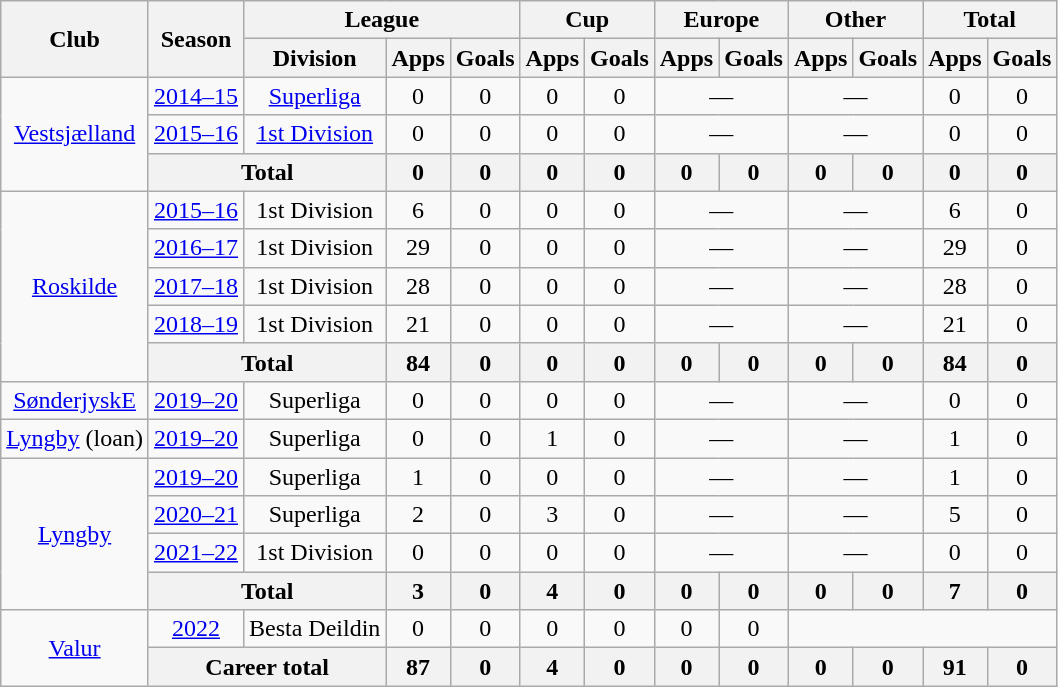<table class="wikitable" style="text-align:center">
<tr>
<th rowspan="2">Club</th>
<th rowspan="2">Season</th>
<th colspan="3">League</th>
<th colspan="2">Cup</th>
<th colspan="2">Europe</th>
<th colspan="2">Other</th>
<th colspan="2">Total</th>
</tr>
<tr>
<th>Division</th>
<th>Apps</th>
<th>Goals</th>
<th>Apps</th>
<th>Goals</th>
<th>Apps</th>
<th>Goals</th>
<th>Apps</th>
<th>Goals</th>
<th>Apps</th>
<th>Goals</th>
</tr>
<tr>
<td rowspan="3"><a href='#'>Vestsjælland</a></td>
<td><a href='#'>2014–15</a></td>
<td><a href='#'>Superliga</a></td>
<td>0</td>
<td>0</td>
<td>0</td>
<td>0</td>
<td colspan="2">—</td>
<td colspan="2">—</td>
<td>0</td>
<td>0</td>
</tr>
<tr>
<td><a href='#'>2015–16</a></td>
<td><a href='#'>1st Division</a></td>
<td>0</td>
<td>0</td>
<td>0</td>
<td>0</td>
<td colspan="2">—</td>
<td colspan="2">—</td>
<td>0</td>
<td>0</td>
</tr>
<tr>
<th colspan="2">Total</th>
<th>0</th>
<th>0</th>
<th>0</th>
<th>0</th>
<th>0</th>
<th>0</th>
<th>0</th>
<th>0</th>
<th>0</th>
<th>0</th>
</tr>
<tr>
<td rowspan="5"><a href='#'>Roskilde</a></td>
<td><a href='#'>2015–16</a></td>
<td>1st Division</td>
<td>6</td>
<td>0</td>
<td>0</td>
<td>0</td>
<td colspan="2">—</td>
<td colspan="2">—</td>
<td>6</td>
<td>0</td>
</tr>
<tr>
<td><a href='#'>2016–17</a></td>
<td>1st Division</td>
<td>29</td>
<td>0</td>
<td>0</td>
<td>0</td>
<td colspan="2">—</td>
<td colspan="2">—</td>
<td>29</td>
<td>0</td>
</tr>
<tr>
<td><a href='#'>2017–18</a></td>
<td>1st Division</td>
<td>28</td>
<td>0</td>
<td>0</td>
<td>0</td>
<td colspan="2">—</td>
<td colspan="2">—</td>
<td>28</td>
<td>0</td>
</tr>
<tr>
<td><a href='#'>2018–19</a></td>
<td>1st Division</td>
<td>21</td>
<td>0</td>
<td>0</td>
<td>0</td>
<td colspan="2">—</td>
<td colspan="2">—</td>
<td>21</td>
<td>0</td>
</tr>
<tr>
<th colspan="2">Total</th>
<th>84</th>
<th>0</th>
<th>0</th>
<th>0</th>
<th>0</th>
<th>0</th>
<th>0</th>
<th>0</th>
<th>84</th>
<th>0</th>
</tr>
<tr>
<td><a href='#'>SønderjyskE</a></td>
<td><a href='#'>2019–20</a></td>
<td>Superliga</td>
<td>0</td>
<td>0</td>
<td>0</td>
<td>0</td>
<td colspan="2">—</td>
<td colspan="2">—</td>
<td>0</td>
<td>0</td>
</tr>
<tr>
<td><a href='#'>Lyngby</a> (loan)</td>
<td><a href='#'>2019–20</a></td>
<td>Superliga</td>
<td>0</td>
<td>0</td>
<td>1</td>
<td>0</td>
<td colspan="2">—</td>
<td colspan="2">—</td>
<td>1</td>
<td>0</td>
</tr>
<tr>
<td rowspan="4"><a href='#'>Lyngby</a></td>
<td><a href='#'>2019–20</a></td>
<td>Superliga</td>
<td>1</td>
<td>0</td>
<td>0</td>
<td>0</td>
<td colspan="2">—</td>
<td colspan="2">—</td>
<td>1</td>
<td>0</td>
</tr>
<tr>
<td><a href='#'>2020–21</a></td>
<td>Superliga</td>
<td>2</td>
<td>0</td>
<td>3</td>
<td>0</td>
<td colspan="2">—</td>
<td colspan="2">—</td>
<td>5</td>
<td>0</td>
</tr>
<tr>
<td><a href='#'>2021–22</a></td>
<td>1st Division</td>
<td>0</td>
<td>0</td>
<td>0</td>
<td>0</td>
<td colspan="2">—</td>
<td colspan="2">—</td>
<td>0</td>
<td>0</td>
</tr>
<tr>
<th colspan="2">Total</th>
<th>3</th>
<th>0</th>
<th>4</th>
<th>0</th>
<th>0</th>
<th>0</th>
<th>0</th>
<th>0</th>
<th>7</th>
<th>0</th>
</tr>
<tr>
<td rowspan="3"><a href='#'>Valur</a></td>
<td><a href='#'>2022</a></td>
<td>Besta Deildin</td>
<td>0</td>
<td>0</td>
<td>0</td>
<td>0</td>
<td>0</td>
<td>0</td>
</tr>
<tr>
<th colspan="2">Career total</th>
<th>87</th>
<th>0</th>
<th>4</th>
<th>0</th>
<th>0</th>
<th>0</th>
<th>0</th>
<th>0</th>
<th>91</th>
<th>0</th>
</tr>
</table>
